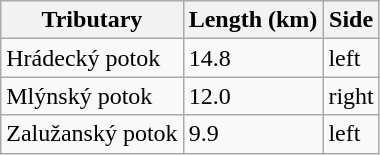<table class="wikitable">
<tr>
<th>Tributary</th>
<th>Length (km)</th>
<th>Side</th>
</tr>
<tr>
<td>Hrádecký potok</td>
<td>14.8</td>
<td>left</td>
</tr>
<tr>
<td>Mlýnský potok</td>
<td>12.0</td>
<td>right</td>
</tr>
<tr>
<td>Zalužanský potok</td>
<td>9.9</td>
<td>left</td>
</tr>
</table>
